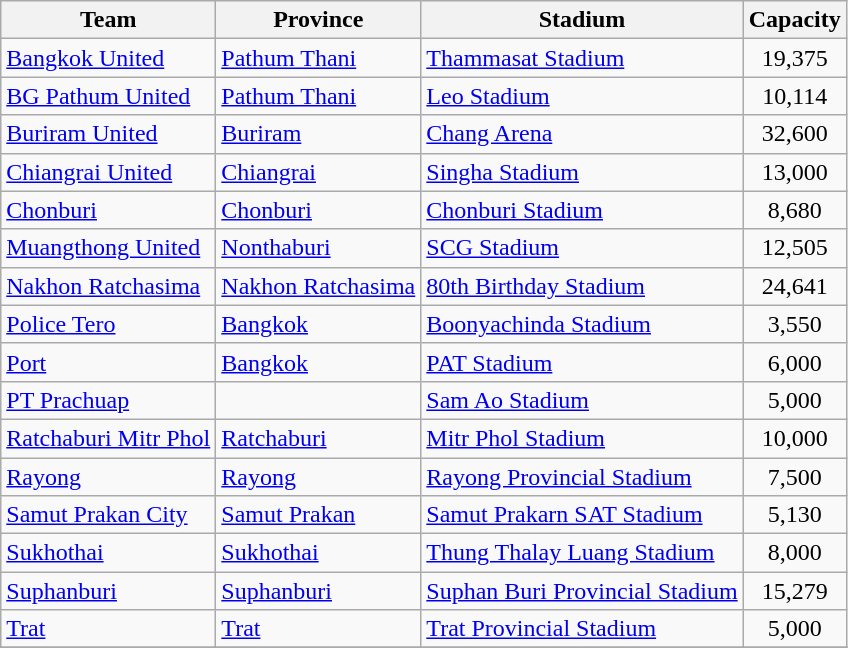<table class="wikitable sortable">
<tr>
<th>Team</th>
<th>Province</th>
<th>Stadium</th>
<th>Capacity</th>
</tr>
<tr>
<td><a href='#'>Bangkok United</a></td>
<td><a href='#'>Pathum Thani</a></td>
<td><a href='#'>Thammasat Stadium</a></td>
<td align="center">19,375</td>
</tr>
<tr>
<td><a href='#'>BG Pathum United</a></td>
<td><a href='#'>Pathum Thani</a></td>
<td><a href='#'>Leo Stadium</a></td>
<td align="center">10,114</td>
</tr>
<tr>
<td><a href='#'>Buriram United</a></td>
<td><a href='#'>Buriram</a></td>
<td><a href='#'>Chang Arena</a></td>
<td align="center">32,600</td>
</tr>
<tr>
<td><a href='#'>Chiangrai United</a></td>
<td><a href='#'>Chiangrai</a></td>
<td><a href='#'>Singha Stadium</a></td>
<td align="center">13,000</td>
</tr>
<tr>
<td><a href='#'>Chonburi</a></td>
<td><a href='#'>Chonburi</a></td>
<td><a href='#'>Chonburi Stadium</a></td>
<td align="center">8,680</td>
</tr>
<tr>
<td><a href='#'>Muangthong United</a></td>
<td><a href='#'>Nonthaburi</a></td>
<td><a href='#'>SCG Stadium</a></td>
<td align="center">12,505</td>
</tr>
<tr>
<td><a href='#'>Nakhon Ratchasima</a></td>
<td><a href='#'>Nakhon Ratchasima</a></td>
<td><a href='#'>80th Birthday Stadium</a></td>
<td align="center">24,641</td>
</tr>
<tr>
<td><a href='#'>Police Tero</a></td>
<td><a href='#'>Bangkok</a></td>
<td><a href='#'>Boonyachinda Stadium</a></td>
<td align="center">3,550</td>
</tr>
<tr>
<td><a href='#'>Port</a></td>
<td><a href='#'>Bangkok</a></td>
<td><a href='#'>PAT Stadium</a></td>
<td align="center">6,000</td>
</tr>
<tr>
<td><a href='#'>PT Prachuap</a></td>
<td></td>
<td><a href='#'>Sam Ao Stadium</a></td>
<td align="center">5,000</td>
</tr>
<tr>
<td><a href='#'>Ratchaburi Mitr Phol</a></td>
<td><a href='#'>Ratchaburi</a></td>
<td><a href='#'>Mitr Phol Stadium</a></td>
<td align="center">10,000</td>
</tr>
<tr>
<td><a href='#'>Rayong</a></td>
<td><a href='#'>Rayong</a></td>
<td><a href='#'>Rayong Provincial Stadium</a></td>
<td align="center">7,500</td>
</tr>
<tr>
<td><a href='#'>Samut Prakan City</a></td>
<td><a href='#'>Samut Prakan</a></td>
<td><a href='#'>Samut Prakarn SAT Stadium</a></td>
<td align="center">5,130</td>
</tr>
<tr>
<td><a href='#'>Sukhothai</a></td>
<td><a href='#'>Sukhothai</a></td>
<td><a href='#'>Thung Thalay Luang Stadium</a></td>
<td align="center">8,000</td>
</tr>
<tr>
<td><a href='#'>Suphanburi</a></td>
<td><a href='#'>Suphanburi</a></td>
<td><a href='#'>Suphan Buri Provincial Stadium</a></td>
<td align="center">15,279</td>
</tr>
<tr>
<td><a href='#'>Trat</a></td>
<td><a href='#'>Trat</a></td>
<td><a href='#'>Trat Provincial Stadium</a></td>
<td align="center">5,000</td>
</tr>
<tr>
</tr>
</table>
